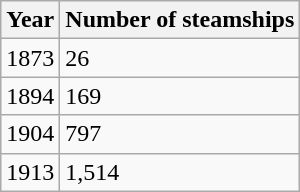<table class="wikitable" style="margin:0; text-align:left;">
<tr>
<th>Year</th>
<th>Number of steamships</th>
</tr>
<tr>
<td>1873</td>
<td>26</td>
</tr>
<tr>
<td>1894</td>
<td>169</td>
</tr>
<tr>
<td>1904</td>
<td>797</td>
</tr>
<tr>
<td>1913</td>
<td>1,514</td>
</tr>
</table>
